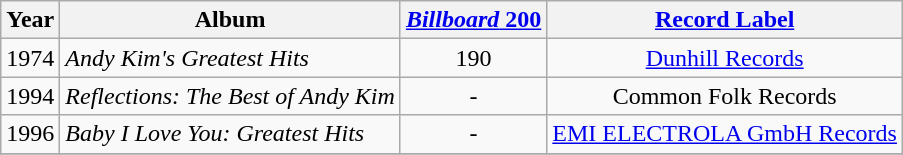<table class="wikitable" style=text-align:center;>
<tr>
<th>Year</th>
<th>Album</th>
<th><a href='#'><em>Billboard</em> 200</a></th>
<th><a href='#'>Record Label</a></th>
</tr>
<tr>
<td rowspan="1">1974</td>
<td align=left><em>Andy Kim's Greatest Hits</em></td>
<td>190</td>
<td rowspan="1"><a href='#'>Dunhill Records</a></td>
</tr>
<tr>
<td rowspan="1">1994</td>
<td align=left><em>Reflections: The Best of Andy Kim</em></td>
<td>-</td>
<td rowspan="1">Common Folk Records</td>
</tr>
<tr>
<td rowspan="1">1996</td>
<td align=left><em>Baby I Love You: Greatest Hits</em></td>
<td>-</td>
<td rowspan="1"><a href='#'>EMI ELECTROLA GmbH Records</a></td>
</tr>
<tr>
</tr>
</table>
